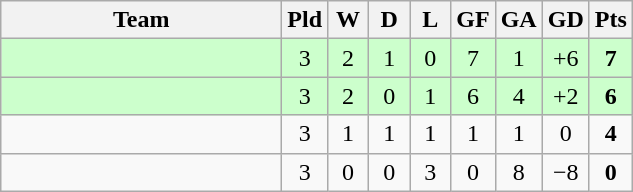<table class="wikitable" style="text-align:center;">
<tr>
<th width=180>Team</th>
<th width=20>Pld</th>
<th width=20>W</th>
<th width=20>D</th>
<th width=20>L</th>
<th width=20>GF</th>
<th width=20>GA</th>
<th width=20>GD</th>
<th width=20>Pts</th>
</tr>
<tr bgcolor="ccffcc">
<td align="left"></td>
<td>3</td>
<td>2</td>
<td>1</td>
<td>0</td>
<td>7</td>
<td>1</td>
<td>+6</td>
<td><strong>7</strong></td>
</tr>
<tr bgcolor="ccffcc">
<td align="left"></td>
<td>3</td>
<td>2</td>
<td>0</td>
<td>1</td>
<td>6</td>
<td>4</td>
<td>+2</td>
<td><strong>6</strong></td>
</tr>
<tr>
<td align="left"></td>
<td>3</td>
<td>1</td>
<td>1</td>
<td>1</td>
<td>1</td>
<td>1</td>
<td>0</td>
<td><strong>4</strong></td>
</tr>
<tr>
<td align="left"></td>
<td>3</td>
<td>0</td>
<td>0</td>
<td>3</td>
<td>0</td>
<td>8</td>
<td>−8</td>
<td><strong>0</strong></td>
</tr>
</table>
